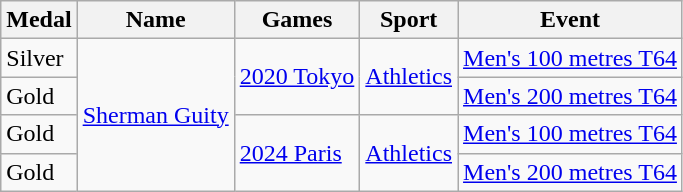<table class="wikitable sortable">
<tr>
<th>Medal</th>
<th>Name</th>
<th>Games</th>
<th>Sport</th>
<th>Event</th>
</tr>
<tr>
<td> Silver</td>
<td rowspan=4><a href='#'>Sherman Guity</a></td>
<td rowspan=2> <a href='#'>2020 Tokyo</a></td>
<td rowspan=2> <a href='#'>Athletics</a></td>
<td><a href='#'>Men's 100 metres T64</a></td>
</tr>
<tr>
<td> Gold</td>
<td><a href='#'>Men's 200 metres T64</a></td>
</tr>
<tr>
<td> Gold</td>
<td rowspan=2> <a href='#'>2024 Paris</a></td>
<td rowspan=2> <a href='#'>Athletics</a></td>
<td><a href='#'>Men's 100 metres T64</a></td>
</tr>
<tr>
<td> Gold</td>
<td><a href='#'>Men's 200 metres T64</a></td>
</tr>
</table>
